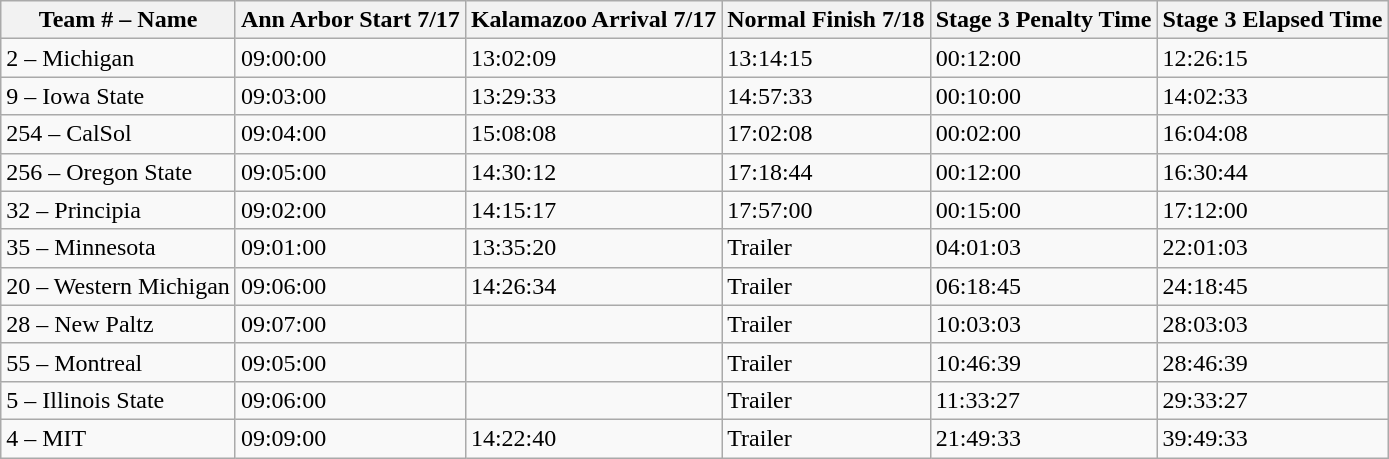<table class="wikitable">
<tr>
<th>Team # – Name</th>
<th>Ann Arbor Start 7/17</th>
<th>Kalamazoo Arrival 7/17</th>
<th>Normal Finish 7/18</th>
<th>Stage 3 Penalty Time</th>
<th>Stage 3 Elapsed Time</th>
</tr>
<tr>
<td>2 – Michigan</td>
<td>09:00:00</td>
<td>13:02:09</td>
<td>13:14:15</td>
<td>00:12:00</td>
<td>12:26:15</td>
</tr>
<tr>
<td>9 – Iowa State</td>
<td>09:03:00</td>
<td>13:29:33</td>
<td>14:57:33</td>
<td>00:10:00</td>
<td>14:02:33</td>
</tr>
<tr>
<td>254 – CalSol</td>
<td>09:04:00</td>
<td>15:08:08</td>
<td>17:02:08</td>
<td>00:02:00</td>
<td>16:04:08</td>
</tr>
<tr>
<td>256 – Oregon State</td>
<td>09:05:00</td>
<td>14:30:12</td>
<td>17:18:44</td>
<td>00:12:00</td>
<td>16:30:44</td>
</tr>
<tr>
<td>32 – Principia</td>
<td>09:02:00</td>
<td>14:15:17</td>
<td>17:57:00</td>
<td>00:15:00</td>
<td>17:12:00</td>
</tr>
<tr>
<td>35 – Minnesota</td>
<td>09:01:00</td>
<td>13:35:20</td>
<td>Trailer</td>
<td>04:01:03</td>
<td>22:01:03</td>
</tr>
<tr>
<td>20 – Western Michigan</td>
<td>09:06:00</td>
<td>14:26:34</td>
<td>Trailer</td>
<td>06:18:45</td>
<td>24:18:45</td>
</tr>
<tr>
<td>28 – New Paltz</td>
<td>09:07:00</td>
<td></td>
<td>Trailer</td>
<td>10:03:03</td>
<td>28:03:03</td>
</tr>
<tr>
<td>55 – Montreal</td>
<td>09:05:00</td>
<td></td>
<td>Trailer</td>
<td>10:46:39</td>
<td>28:46:39</td>
</tr>
<tr>
<td>5 – Illinois State</td>
<td>09:06:00</td>
<td></td>
<td>Trailer</td>
<td>11:33:27</td>
<td>29:33:27</td>
</tr>
<tr>
<td>4 – MIT</td>
<td>09:09:00</td>
<td>14:22:40</td>
<td>Trailer</td>
<td>21:49:33</td>
<td>39:49:33</td>
</tr>
</table>
